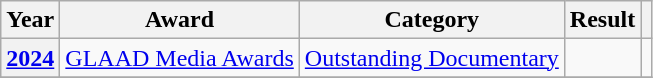<table class="wikitable sortable plainrowheaders">
<tr>
<th scope="col">Year</th>
<th scope="col">Award</th>
<th scope="col">Category</th>
<th scope="col">Result</th>
<th scope="col" class="unsortable"></th>
</tr>
<tr>
<th scope="row"><a href='#'>2024</a></th>
<td><a href='#'>GLAAD Media Awards</a></td>
<td><a href='#'>Outstanding Documentary</a></td>
<td></td>
<td align="center"></td>
</tr>
<tr>
</tr>
</table>
